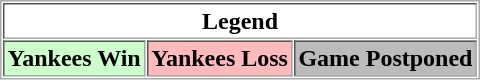<table align="center" border="1" cellpadding="2" cellspacing="1" style="border:1px solid #aaa">
<tr>
<th colspan="3">Legend</th>
</tr>
<tr>
<th bgcolor="ccffcc">Yankees Win</th>
<th bgcolor="ffbbbb">Yankees Loss</th>
<th bgcolor="bbbbbb">Game Postponed</th>
</tr>
</table>
